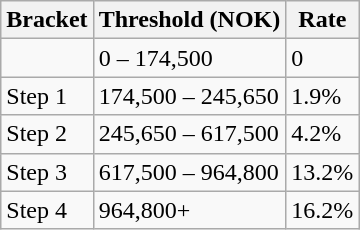<table class="wikitable">
<tr>
<th>Bracket</th>
<th>Threshold (NOK)</th>
<th>Rate</th>
</tr>
<tr>
<td> </td>
<td>0 – 174,500</td>
<td>0</td>
</tr>
<tr>
<td>Step 1</td>
<td>174,500 – 245,650</td>
<td>1.9%</td>
</tr>
<tr>
<td>Step 2</td>
<td>245,650 – 617,500</td>
<td>4.2%</td>
</tr>
<tr>
<td>Step 3</td>
<td>617,500 – 964,800</td>
<td>13.2%</td>
</tr>
<tr>
<td>Step 4</td>
<td>964,800+</td>
<td>16.2%</td>
</tr>
</table>
